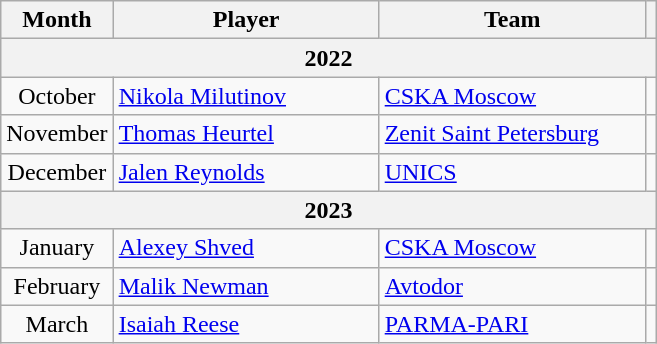<table class="wikitable" style="text-align:center;">
<tr>
<th>Month</th>
<th style="width:170px;">Player</th>
<th style="width:170px;">Team</th>
<th></th>
</tr>
<tr>
<th colspan=4>2022</th>
</tr>
<tr>
<td>October</td>
<td align=left> <a href='#'>Nikola Milutinov</a></td>
<td align=left> <a href='#'>CSKA Moscow</a></td>
<td></td>
</tr>
<tr>
<td>November</td>
<td align=left> <a href='#'>Thomas Heurtel</a></td>
<td align=left> <a href='#'>Zenit Saint Petersburg</a></td>
<td></td>
</tr>
<tr>
<td>December</td>
<td align=left> <a href='#'>Jalen Reynolds</a></td>
<td align=left> <a href='#'>UNICS</a></td>
<td></td>
</tr>
<tr>
<th colspan=4>2023</th>
</tr>
<tr>
<td>January</td>
<td align=left> <a href='#'>Alexey Shved</a></td>
<td align=left> <a href='#'>CSKA Moscow</a></td>
<td></td>
</tr>
<tr>
<td>February</td>
<td align=left> <a href='#'>Malik Newman</a></td>
<td align=left> <a href='#'>Avtodor</a></td>
<td></td>
</tr>
<tr>
<td>March</td>
<td align=left> <a href='#'>Isaiah Reese</a></td>
<td align=left> <a href='#'>PARMA-PARI</a></td>
<td></td>
</tr>
</table>
